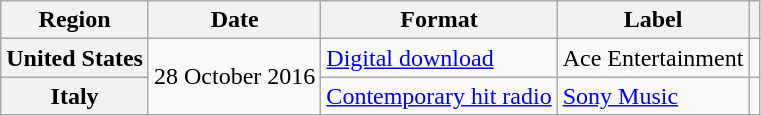<table class="wikitable plainrowheaders">
<tr>
<th scope="col">Region</th>
<th scope="col">Date</th>
<th scope="col">Format</th>
<th scope="col">Label</th>
<th scope="col"></th>
</tr>
<tr>
<th scope="row">United States</th>
<td rowspan="2">28 October 2016</td>
<td><a href='#'>Digital download</a></td>
<td>Ace Entertainment</td>
<td></td>
</tr>
<tr>
<th scope="row">Italy</th>
<td rowspan="2"><a href='#'>Contemporary hit radio</a></td>
<td><a href='#'>Sony Music</a></td>
<td></td>
</tr>
</table>
